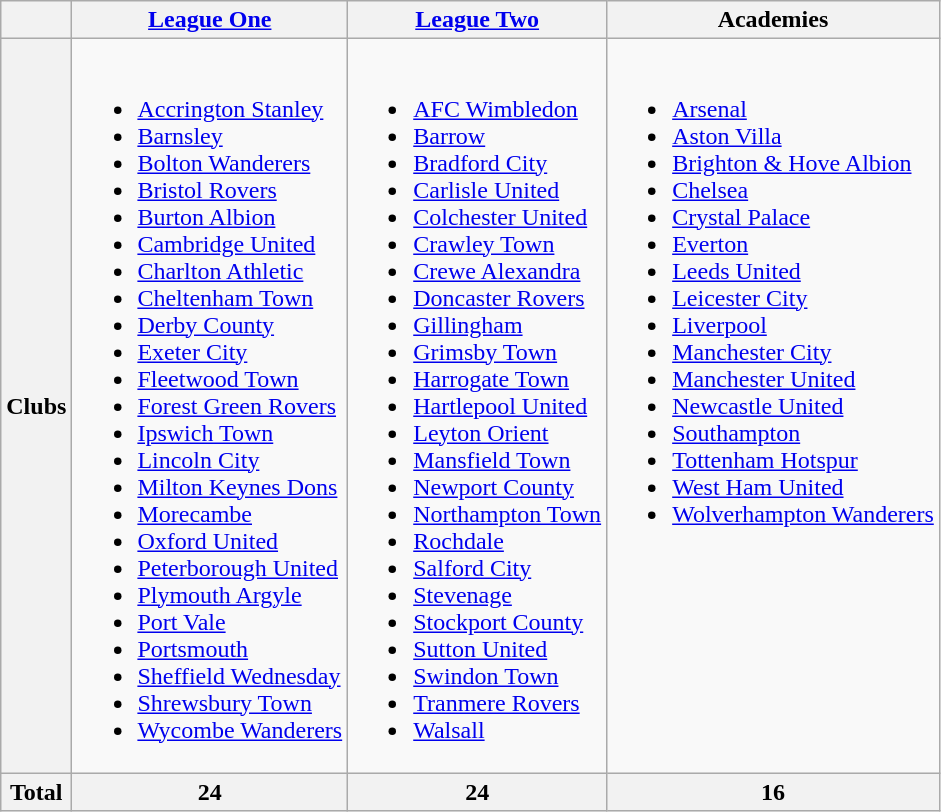<table class="wikitable">
<tr>
<th></th>
<th><a href='#'>League One</a></th>
<th><a href='#'>League Two</a></th>
<th>Academies</th>
</tr>
<tr>
<th>Clubs</th>
<td><br><ul><li><a href='#'>Accrington Stanley</a></li><li><a href='#'>Barnsley</a></li><li><a href='#'>Bolton Wanderers</a></li><li><a href='#'>Bristol Rovers</a></li><li><a href='#'>Burton Albion</a></li><li><a href='#'>Cambridge United</a></li><li><a href='#'>Charlton Athletic</a></li><li><a href='#'>Cheltenham Town</a></li><li><a href='#'>Derby County</a></li><li><a href='#'>Exeter City</a></li><li><a href='#'>Fleetwood Town</a></li><li><a href='#'>Forest Green Rovers</a></li><li><a href='#'>Ipswich Town</a></li><li><a href='#'>Lincoln City</a></li><li><a href='#'>Milton Keynes Dons</a></li><li><a href='#'>Morecambe</a></li><li><a href='#'>Oxford United</a></li><li><a href='#'>Peterborough United</a></li><li><a href='#'>Plymouth Argyle</a></li><li><a href='#'>Port Vale</a></li><li><a href='#'>Portsmouth</a></li><li><a href='#'>Sheffield Wednesday</a></li><li><a href='#'>Shrewsbury Town</a></li><li><a href='#'>Wycombe Wanderers</a></li></ul></td>
<td><br><ul><li><a href='#'>AFC Wimbledon</a></li><li><a href='#'>Barrow</a></li><li><a href='#'>Bradford City</a></li><li><a href='#'>Carlisle United</a></li><li><a href='#'>Colchester United</a></li><li><a href='#'>Crawley Town</a></li><li><a href='#'>Crewe Alexandra</a></li><li><a href='#'>Doncaster Rovers</a></li><li><a href='#'>Gillingham</a></li><li><a href='#'>Grimsby Town</a></li><li><a href='#'>Harrogate Town</a></li><li><a href='#'>Hartlepool United</a></li><li><a href='#'>Leyton Orient</a></li><li><a href='#'>Mansfield Town</a></li><li><a href='#'>Newport County</a></li><li><a href='#'>Northampton Town</a></li><li><a href='#'>Rochdale</a></li><li><a href='#'>Salford City</a></li><li><a href='#'>Stevenage</a></li><li><a href='#'>Stockport County</a></li><li><a href='#'>Sutton United</a></li><li><a href='#'>Swindon Town</a></li><li><a href='#'>Tranmere Rovers</a></li><li><a href='#'>Walsall</a></li></ul></td>
<td valign="top"><br><ul><li><a href='#'>Arsenal</a></li><li><a href='#'>Aston Villa</a></li><li><a href='#'>Brighton & Hove Albion</a></li><li><a href='#'>Chelsea</a></li><li><a href='#'>Crystal Palace</a></li><li><a href='#'>Everton</a></li><li><a href='#'>Leeds United</a></li><li><a href='#'>Leicester City</a></li><li><a href='#'>Liverpool</a></li><li><a href='#'>Manchester City</a></li><li><a href='#'>Manchester United</a></li><li><a href='#'>Newcastle United</a></li><li><a href='#'>Southampton</a></li><li><a href='#'>Tottenham Hotspur</a></li><li><a href='#'>West Ham United</a></li><li><a href='#'>Wolverhampton Wanderers</a></li></ul></td>
</tr>
<tr>
<th>Total</th>
<th>24</th>
<th>24</th>
<th>16</th>
</tr>
</table>
